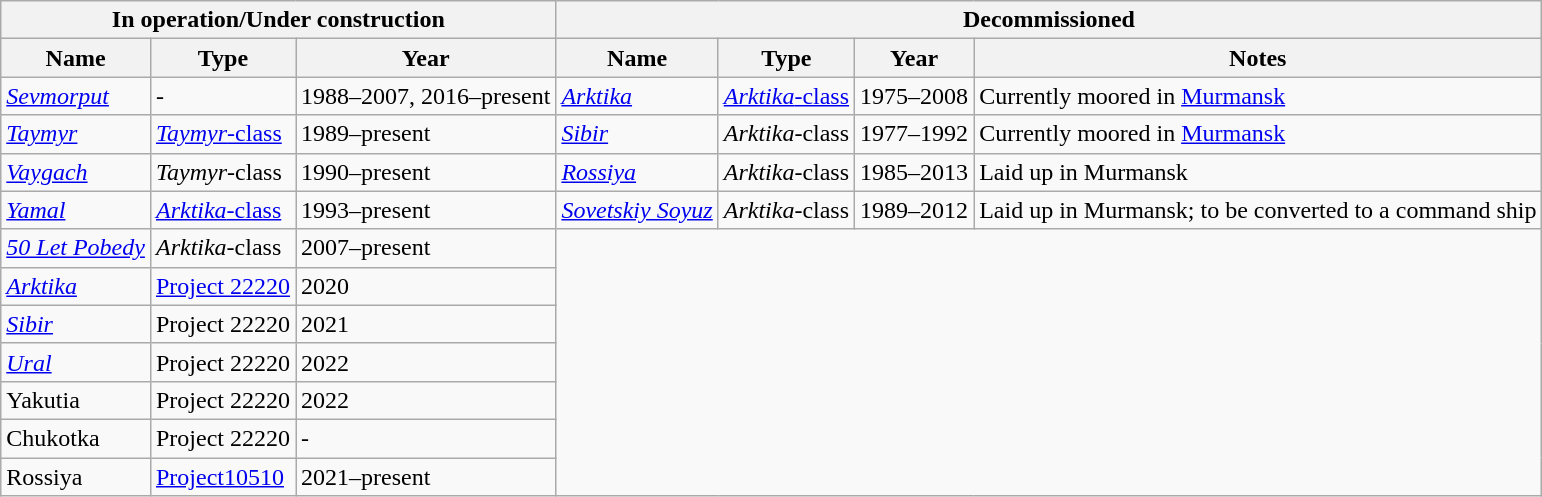<table class="wikitable">
<tr>
<th colspan="3">In operation/Under construction</th>
<th colspan="4">Decommissioned</th>
</tr>
<tr>
<th>Name</th>
<th>Type</th>
<th>Year</th>
<th>Name</th>
<th>Type</th>
<th>Year</th>
<th>Notes</th>
</tr>
<tr>
<td><em><a href='#'>Sevmorput</a></em></td>
<td>-</td>
<td>1988–2007, 2016–present</td>
<td><em><a href='#'>Arktika</a></em></td>
<td><a href='#'><em>Arktika</em>-class</a></td>
<td>1975–2008</td>
<td>Currently moored in <a href='#'>Murmansk</a></td>
</tr>
<tr>
<td><a href='#'><em>Taymyr</em></a></td>
<td><a href='#'><em>Taymyr</em>-class</a></td>
<td>1989–present</td>
<td><a href='#'><em>Sibir</em></a></td>
<td><em>Arktika</em>-class</td>
<td>1977–1992</td>
<td>Currently moored in <a href='#'>Murmansk</a></td>
</tr>
<tr>
<td><a href='#'><em>Vaygach</em></a></td>
<td><em>Taymyr</em>-class</td>
<td>1990–present</td>
<td><a href='#'><em>Rossiya</em></a></td>
<td><em>Arktika</em>-class</td>
<td>1985–2013</td>
<td>Laid up in Murmansk</td>
</tr>
<tr>
<td><a href='#'><em>Yamal</em></a></td>
<td><a href='#'><em>Arktika</em>-class</a></td>
<td>1993–present</td>
<td><a href='#'><em>Sovetskiy Soyuz</em></a></td>
<td><em>Arktika</em>-class</td>
<td>1989–2012</td>
<td>Laid up in Murmansk; to be converted to a command ship</td>
</tr>
<tr>
<td><em><a href='#'>50 Let Pobedy</a></em></td>
<td><em>Arktika</em>-class</td>
<td>2007–present</td>
<td colspan="4" rowspan="7"></td>
</tr>
<tr>
<td><em><a href='#'>Arktika</a></em></td>
<td><a href='#'>Project 22220</a></td>
<td>2020</td>
</tr>
<tr>
<td><em><a href='#'>Sibir</a></em></td>
<td>Project 22220</td>
<td>2021</td>
</tr>
<tr>
<td><em><a href='#'>Ural</a></em></td>
<td>Project 22220</td>
<td>2022</td>
</tr>
<tr>
<td>Yakutia</td>
<td>Project 22220</td>
<td>2022</td>
</tr>
<tr>
<td>Chukotka</td>
<td>Project 22220</td>
<td>-</td>
</tr>
<tr>
<td>Rossiya</td>
<td><a href='#'>Project10510</a></td>
<td>2021–present</td>
</tr>
</table>
